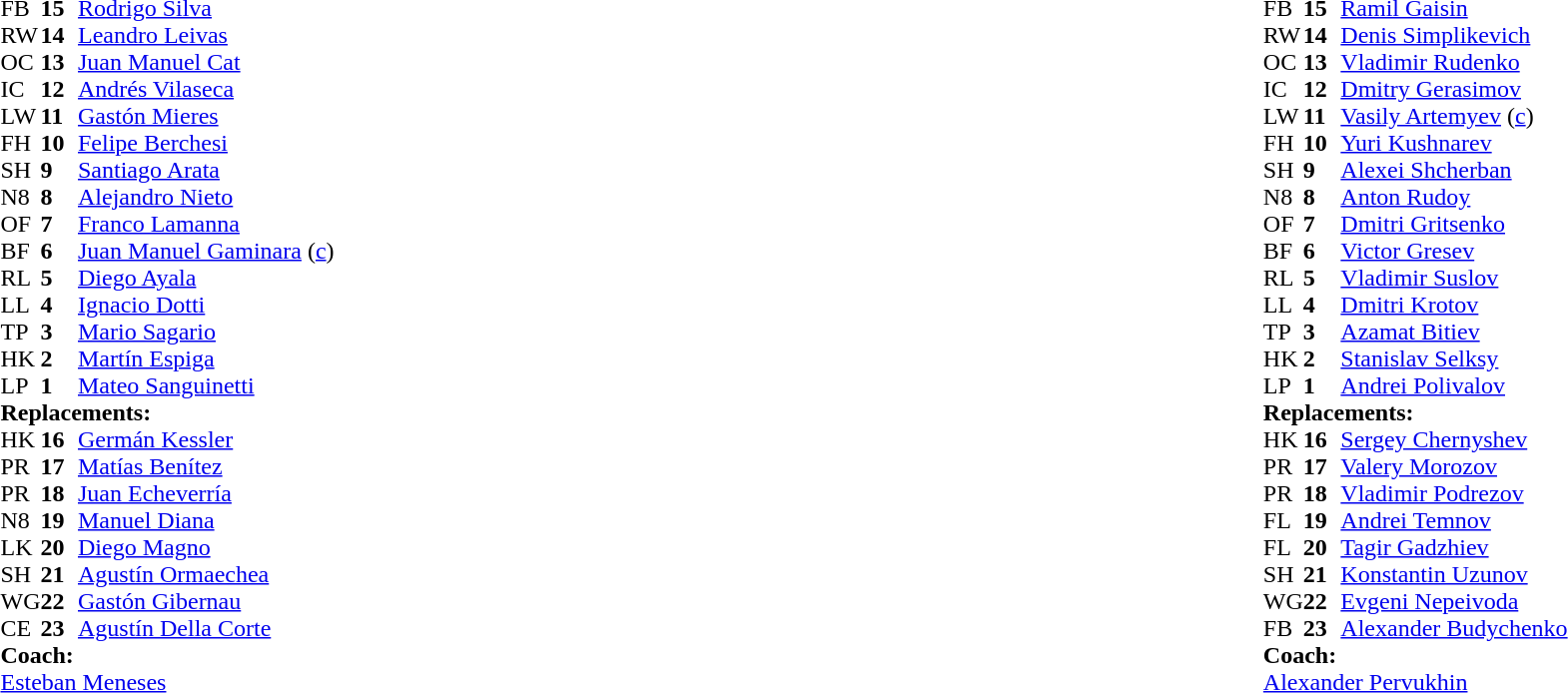<table style="width:100%;">
<tr>
<td style="vertical-align:top; width:50%"><br><table cellspacing="0" cellpadding="0">
<tr>
<th width="25"></th>
<th width="25"></th>
</tr>
<tr>
<td>FB</td>
<td><strong>15</strong></td>
<td><a href='#'>Rodrigo Silva</a></td>
</tr>
<tr>
<td>RW</td>
<td><strong>14</strong></td>
<td><a href='#'>Leandro Leivas</a></td>
</tr>
<tr>
<td>OC</td>
<td><strong>13</strong></td>
<td><a href='#'>Juan Manuel Cat</a></td>
</tr>
<tr>
<td>IC</td>
<td><strong>12</strong></td>
<td><a href='#'>Andrés Vilaseca</a></td>
<td></td>
<td></td>
</tr>
<tr>
<td>LW</td>
<td><strong>11</strong></td>
<td><a href='#'>Gastón Mieres</a></td>
<td></td>
<td></td>
</tr>
<tr>
<td>FH</td>
<td><strong>10</strong></td>
<td><a href='#'>Felipe Berchesi</a></td>
</tr>
<tr>
<td>SH</td>
<td><strong>9</strong></td>
<td><a href='#'>Santiago Arata</a></td>
<td></td>
<td></td>
</tr>
<tr>
<td>N8</td>
<td><strong>8</strong></td>
<td><a href='#'>Alejandro Nieto</a></td>
</tr>
<tr>
<td>OF</td>
<td><strong>7</strong></td>
<td><a href='#'>Franco Lamanna</a></td>
<td></td>
</tr>
<tr>
<td>BF</td>
<td><strong>6</strong></td>
<td><a href='#'>Juan Manuel Gaminara</a> (<a href='#'>c</a>)</td>
</tr>
<tr>
<td>RL</td>
<td><strong>5</strong></td>
<td><a href='#'>Diego Ayala</a></td>
<td></td>
<td></td>
</tr>
<tr>
<td>LL</td>
<td><strong>4</strong></td>
<td><a href='#'>Ignacio Dotti</a></td>
</tr>
<tr>
<td>TP</td>
<td><strong>3</strong></td>
<td><a href='#'>Mario Sagario</a></td>
<td></td>
<td></td>
</tr>
<tr>
<td>HK</td>
<td><strong>2</strong></td>
<td><a href='#'>Martín Espiga</a></td>
<td></td>
<td></td>
</tr>
<tr>
<td>LP</td>
<td><strong>1</strong></td>
<td><a href='#'>Mateo Sanguinetti</a></td>
<td></td>
<td></td>
</tr>
<tr>
<td colspan=3><strong>Replacements:</strong></td>
</tr>
<tr>
<td>HK</td>
<td><strong>16</strong></td>
<td><a href='#'>Germán Kessler</a></td>
<td></td>
<td></td>
</tr>
<tr>
<td>PR</td>
<td><strong>17</strong></td>
<td><a href='#'>Matías Benítez</a></td>
<td></td>
<td></td>
</tr>
<tr>
<td>PR</td>
<td><strong>18</strong></td>
<td><a href='#'>Juan Echeverría</a></td>
<td></td>
<td></td>
</tr>
<tr>
<td>N8</td>
<td><strong>19</strong></td>
<td><a href='#'>Manuel Diana</a></td>
</tr>
<tr>
<td>LK</td>
<td><strong>20</strong></td>
<td><a href='#'>Diego Magno</a></td>
<td></td>
<td></td>
</tr>
<tr>
<td>SH</td>
<td><strong>21</strong></td>
<td><a href='#'>Agustín Ormaechea</a></td>
<td></td>
<td></td>
</tr>
<tr>
<td>WG</td>
<td><strong>22</strong></td>
<td><a href='#'>Gastón Gibernau</a></td>
<td></td>
<td></td>
</tr>
<tr>
<td>CE</td>
<td><strong>23</strong></td>
<td><a href='#'>Agustín Della Corte</a></td>
<td></td>
<td></td>
</tr>
<tr>
<td colspan=3><strong>Coach:</strong></td>
</tr>
<tr>
<td colspan="4"> <a href='#'>Esteban Meneses</a></td>
</tr>
</table>
</td>
<td style="vertical-align:top; width:50%"><br><table cellspacing="0" cellpadding="0" style="margin:auto">
<tr>
<th width="25"></th>
<th width="25"></th>
</tr>
<tr>
<td>FB</td>
<td><strong>15</strong></td>
<td><a href='#'>Ramil Gaisin</a></td>
<td></td>
<td></td>
</tr>
<tr>
<td>RW</td>
<td><strong>14</strong></td>
<td><a href='#'>Denis Simplikevich</a></td>
</tr>
<tr>
<td>OC</td>
<td><strong>13</strong></td>
<td><a href='#'>Vladimir Rudenko</a></td>
<td></td>
<td></td>
</tr>
<tr>
<td>IC</td>
<td><strong>12</strong></td>
<td><a href='#'>Dmitry Gerasimov</a></td>
</tr>
<tr>
<td>LW</td>
<td><strong>11</strong></td>
<td><a href='#'>Vasily Artemyev</a> (<a href='#'>c</a>)</td>
</tr>
<tr>
<td>FH</td>
<td><strong>10</strong></td>
<td><a href='#'>Yuri Kushnarev</a></td>
</tr>
<tr>
<td>SH</td>
<td><strong>9</strong></td>
<td><a href='#'>Alexei Shcherban</a></td>
<td></td>
<td></td>
</tr>
<tr>
<td>N8</td>
<td><strong>8</strong></td>
<td><a href='#'>Anton Rudoy</a></td>
</tr>
<tr>
<td>OF</td>
<td><strong>7</strong></td>
<td><a href='#'>Dmitri Gritsenko</a></td>
</tr>
<tr>
<td>BF</td>
<td><strong>6</strong></td>
<td><a href='#'>Victor Gresev</a></td>
<td></td>
<td></td>
</tr>
<tr>
<td>RL</td>
<td><strong>5</strong></td>
<td><a href='#'>Vladimir Suslov</a></td>
<td></td>
<td></td>
</tr>
<tr>
<td>LL</td>
<td><strong>4</strong></td>
<td><a href='#'>Dmitri Krotov</a></td>
</tr>
<tr>
<td>TP</td>
<td><strong>3</strong></td>
<td><a href='#'>Azamat Bitiev</a></td>
<td></td>
<td></td>
</tr>
<tr>
<td>HK</td>
<td><strong>2</strong></td>
<td><a href='#'>Stanislav Selksy</a></td>
<td></td>
<td></td>
</tr>
<tr>
<td>LP</td>
<td><strong>1</strong></td>
<td><a href='#'>Andrei Polivalov</a></td>
<td></td>
<td colspan=2></td>
<td></td>
</tr>
<tr>
<td colspan=3><strong>Replacements:</strong></td>
</tr>
<tr>
<td>HK</td>
<td><strong>16</strong></td>
<td><a href='#'>Sergey Chernyshev</a></td>
<td></td>
<td></td>
</tr>
<tr>
<td>PR</td>
<td><strong>17</strong></td>
<td><a href='#'>Valery Morozov</a></td>
<td></td>
<td></td>
<td></td>
<td></td>
</tr>
<tr>
<td>PR</td>
<td><strong>18</strong></td>
<td><a href='#'>Vladimir Podrezov</a></td>
<td></td>
<td></td>
</tr>
<tr>
<td>FL</td>
<td><strong>19</strong></td>
<td><a href='#'>Andrei Temnov</a></td>
<td></td>
<td></td>
</tr>
<tr>
<td>FL</td>
<td><strong>20</strong></td>
<td><a href='#'>Tagir Gadzhiev</a></td>
<td></td>
<td></td>
</tr>
<tr>
<td>SH</td>
<td><strong>21</strong></td>
<td><a href='#'>Konstantin Uzunov</a></td>
<td></td>
<td></td>
</tr>
<tr>
<td>WG</td>
<td><strong>22</strong></td>
<td><a href='#'>Evgeni Nepeivoda</a></td>
<td></td>
<td></td>
</tr>
<tr>
<td>FB</td>
<td><strong>23</strong></td>
<td><a href='#'>Alexander Budychenko</a></td>
<td></td>
<td></td>
</tr>
<tr>
<td colspan=3><strong>Coach:</strong></td>
</tr>
<tr>
<td colspan="4"> <a href='#'>Alexander Pervukhin</a></td>
</tr>
</table>
</td>
</tr>
</table>
